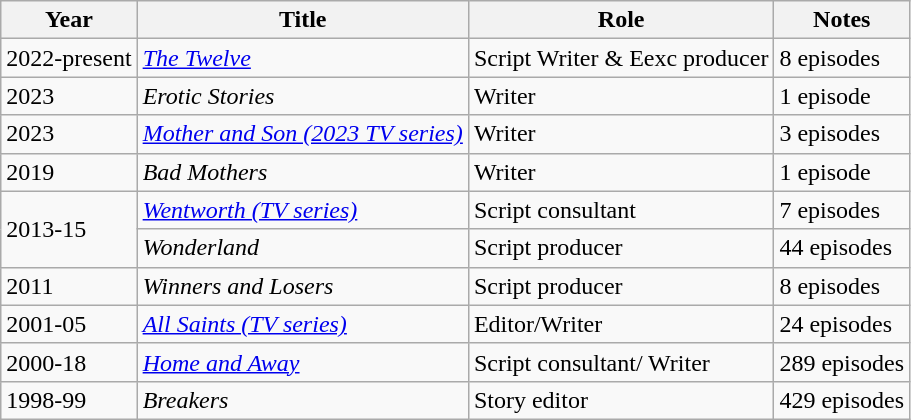<table class="wikitable sortable">
<tr>
<th>Year</th>
<th>Title</th>
<th>Role</th>
<th>Notes</th>
</tr>
<tr>
<td>2022-present</td>
<td><a href='#'><em>The Twelve</em></a></td>
<td>Script Writer & Eexc producer</td>
<td>8 episodes</td>
</tr>
<tr>
<td>2023</td>
<td><em>Erotic Stories</em></td>
<td>Writer</td>
<td>1 episode</td>
</tr>
<tr>
<td>2023</td>
<td><em><a href='#'>Mother and Son (2023 TV series)</a></em></td>
<td>Writer</td>
<td>3 episodes</td>
</tr>
<tr>
<td>2019</td>
<td><em>Bad Mothers</em></td>
<td>Writer</td>
<td>1 episode</td>
</tr>
<tr>
<td rowspan="2">2013-15</td>
<td><em><a href='#'>Wentworth (TV series)</a></em></td>
<td>Script consultant</td>
<td>7 episodes</td>
</tr>
<tr>
<td><em>Wonderland</em></td>
<td>Script producer</td>
<td>44 episodes</td>
</tr>
<tr>
<td>2011</td>
<td><em>Winners and Losers</em></td>
<td>Script producer</td>
<td>8 episodes</td>
</tr>
<tr>
<td>2001-05</td>
<td><em><a href='#'>All Saints (TV series)</a></em></td>
<td>Editor/Writer</td>
<td>24 episodes</td>
</tr>
<tr>
<td>2000-18</td>
<td><em><a href='#'>Home and Away</a></em></td>
<td>Script consultant/ Writer</td>
<td>289 episodes</td>
</tr>
<tr>
<td>1998-99</td>
<td><em>Breakers</em></td>
<td>Story editor</td>
<td>429 episodes</td>
</tr>
</table>
